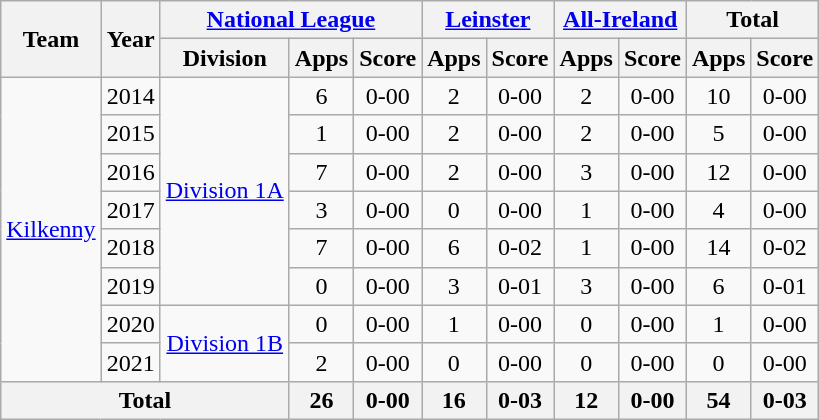<table class="wikitable" style="text-align:center">
<tr>
<th rowspan="2">Team</th>
<th rowspan="2">Year</th>
<th colspan="3"><a href='#'>National League</a></th>
<th colspan="2"><a href='#'>Leinster</a></th>
<th colspan="2"><a href='#'>All-Ireland</a></th>
<th colspan="2">Total</th>
</tr>
<tr>
<th>Division</th>
<th>Apps</th>
<th>Score</th>
<th>Apps</th>
<th>Score</th>
<th>Apps</th>
<th>Score</th>
<th>Apps</th>
<th>Score</th>
</tr>
<tr>
<td rowspan="8"><a href='#'>Kilkenny</a></td>
<td>2014</td>
<td rowspan="6"><a href='#'>Division 1A</a></td>
<td>6</td>
<td>0-00</td>
<td>2</td>
<td>0-00</td>
<td>2</td>
<td>0-00</td>
<td>10</td>
<td>0-00</td>
</tr>
<tr>
<td>2015</td>
<td>1</td>
<td>0-00</td>
<td>2</td>
<td>0-00</td>
<td>2</td>
<td>0-00</td>
<td>5</td>
<td>0-00</td>
</tr>
<tr>
<td>2016</td>
<td>7</td>
<td>0-00</td>
<td>2</td>
<td>0-00</td>
<td>3</td>
<td>0-00</td>
<td>12</td>
<td>0-00</td>
</tr>
<tr>
<td>2017</td>
<td>3</td>
<td>0-00</td>
<td>0</td>
<td>0-00</td>
<td>1</td>
<td>0-00</td>
<td>4</td>
<td>0-00</td>
</tr>
<tr>
<td>2018</td>
<td>7</td>
<td>0-00</td>
<td>6</td>
<td>0-02</td>
<td>1</td>
<td>0-00</td>
<td>14</td>
<td>0-02</td>
</tr>
<tr>
<td>2019</td>
<td>0</td>
<td>0-00</td>
<td>3</td>
<td>0-01</td>
<td>3</td>
<td>0-00</td>
<td>6</td>
<td>0-01</td>
</tr>
<tr>
<td>2020</td>
<td rowspan="2"><a href='#'>Division 1B</a></td>
<td>0</td>
<td>0-00</td>
<td>1</td>
<td>0-00</td>
<td>0</td>
<td>0-00</td>
<td>1</td>
<td>0-00</td>
</tr>
<tr>
<td>2021</td>
<td>2</td>
<td>0-00</td>
<td>0</td>
<td>0-00</td>
<td>0</td>
<td>0-00</td>
<td>0</td>
<td>0-00</td>
</tr>
<tr>
<th colspan="3">Total</th>
<th>26</th>
<th>0-00</th>
<th>16</th>
<th>0-03</th>
<th>12</th>
<th>0-00</th>
<th>54</th>
<th>0-03</th>
</tr>
</table>
